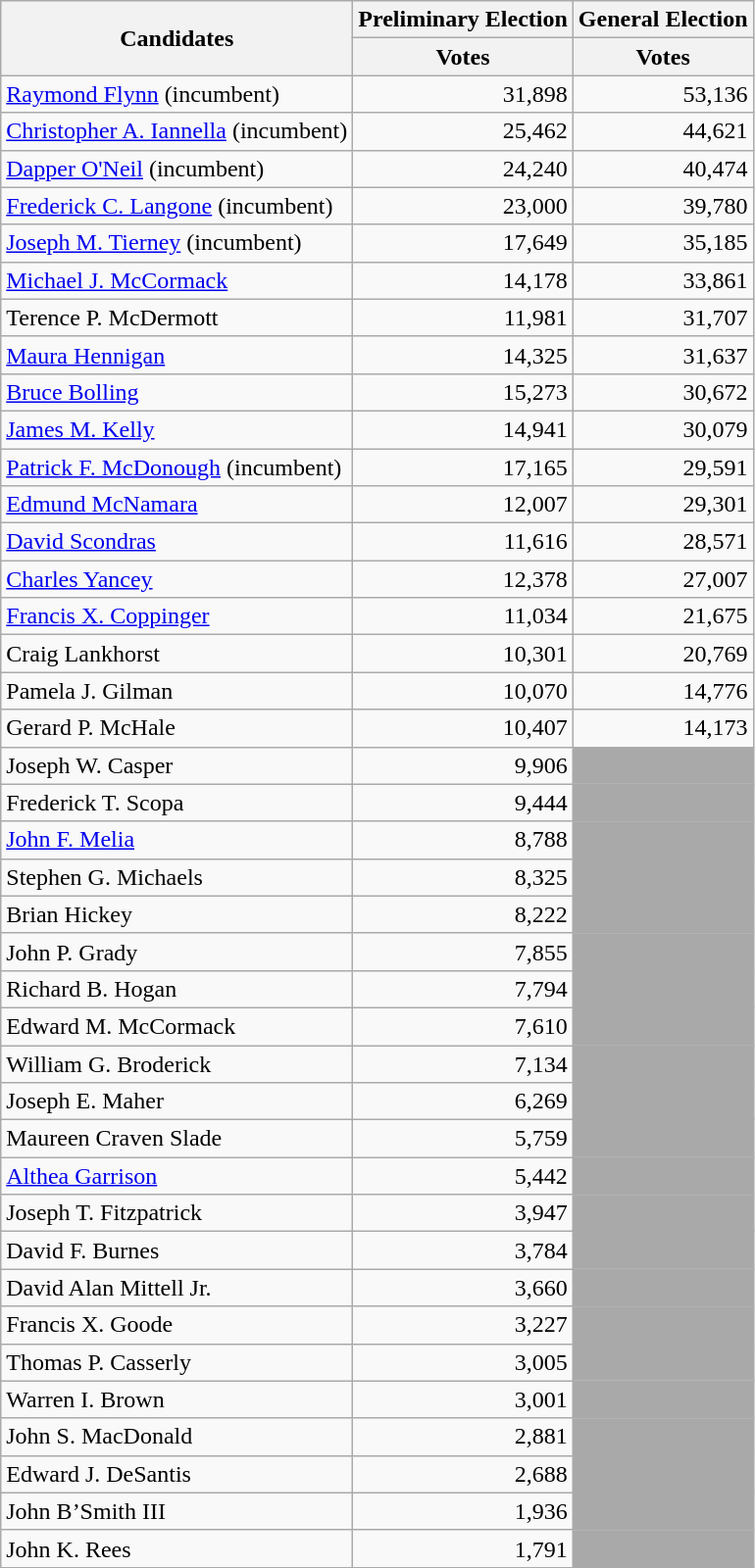<table class=wikitable>
<tr>
<th colspan=1 rowspan=2><strong>Candidates</strong></th>
<th colspan=1><strong>Preliminary Election</strong></th>
<th colspan=1><strong>General Election</strong></th>
</tr>
<tr>
<th>Votes</th>
<th>Votes</th>
</tr>
<tr>
<td><a href='#'>Raymond Flynn</a> (incumbent)</td>
<td align="right">31,898</td>
<td align="right">53,136</td>
</tr>
<tr>
<td><a href='#'>Christopher A. Iannella</a> (incumbent)</td>
<td align="right">25,462</td>
<td align="right">44,621</td>
</tr>
<tr>
<td><a href='#'>Dapper O'Neil</a> (incumbent)</td>
<td align="right">24,240</td>
<td align="right">40,474</td>
</tr>
<tr>
<td><a href='#'>Frederick C. Langone</a> (incumbent)</td>
<td align="right">23,000</td>
<td align="right">39,780</td>
</tr>
<tr>
<td><a href='#'>Joseph M. Tierney</a> (incumbent)</td>
<td align="right">17,649</td>
<td align="right">35,185</td>
</tr>
<tr>
<td><a href='#'>Michael J. McCormack</a></td>
<td align="right">14,178</td>
<td align="right">33,861</td>
</tr>
<tr>
<td>Terence P. McDermott</td>
<td align="right">11,981</td>
<td align="right">31,707</td>
</tr>
<tr>
<td><a href='#'>Maura Hennigan</a></td>
<td align="right">14,325</td>
<td align="right">31,637</td>
</tr>
<tr>
<td><a href='#'>Bruce Bolling</a></td>
<td align="right">15,273</td>
<td align="right">30,672</td>
</tr>
<tr>
<td><a href='#'>James M. Kelly</a></td>
<td align="right">14,941</td>
<td align="right">30,079</td>
</tr>
<tr>
<td><a href='#'>Patrick F. McDonough</a> (incumbent)</td>
<td align="right">17,165</td>
<td align="right">29,591</td>
</tr>
<tr>
<td><a href='#'>Edmund McNamara</a></td>
<td align="right">12,007</td>
<td align="right">29,301</td>
</tr>
<tr>
<td><a href='#'>David Scondras</a></td>
<td align="right">11,616</td>
<td align="right">28,571</td>
</tr>
<tr>
<td><a href='#'>Charles Yancey</a></td>
<td align="right">12,378</td>
<td align="right">27,007</td>
</tr>
<tr>
<td><a href='#'>Francis X. Coppinger</a></td>
<td align="right">11,034</td>
<td align="right">21,675</td>
</tr>
<tr>
<td>Craig Lankhorst</td>
<td align="right">10,301</td>
<td align="right">20,769</td>
</tr>
<tr>
<td>Pamela J. Gilman</td>
<td align="right">10,070</td>
<td align="right">14,776</td>
</tr>
<tr>
<td>Gerard P. McHale</td>
<td align="right">10,407</td>
<td align="right">14,173</td>
</tr>
<tr>
<td>Joseph W. Casper</td>
<td align="right">9,906</td>
<td colspan=1 bgcolor= darkgray></td>
</tr>
<tr>
<td>Frederick T. Scopa</td>
<td align="right">9,444</td>
<td colspan=1 bgcolor= darkgray></td>
</tr>
<tr>
<td><a href='#'>John F. Melia</a></td>
<td align="right">8,788</td>
<td colspan=1 bgcolor= darkgray></td>
</tr>
<tr>
<td>Stephen G. Michaels</td>
<td align="right">8,325</td>
<td colspan=1 bgcolor= darkgray></td>
</tr>
<tr>
<td>Brian Hickey</td>
<td align="right">8,222</td>
<td colspan=1 bgcolor= darkgray></td>
</tr>
<tr>
<td>John P. Grady</td>
<td align="right">7,855</td>
<td colspan=1 bgcolor= darkgray></td>
</tr>
<tr>
<td>Richard B. Hogan</td>
<td align="right">7,794</td>
<td colspan=1 bgcolor= darkgray></td>
</tr>
<tr>
<td>Edward M. McCormack</td>
<td align="right">7,610</td>
<td colspan=1 bgcolor= darkgray></td>
</tr>
<tr>
<td>William G. Broderick</td>
<td align="right">7,134</td>
<td colspan=1 bgcolor= darkgray></td>
</tr>
<tr>
<td>Joseph E. Maher</td>
<td align="right">6,269</td>
<td colspan=1 bgcolor= darkgray></td>
</tr>
<tr>
<td>Maureen Craven Slade</td>
<td align="right">5,759</td>
<td colspan=1 bgcolor= darkgray></td>
</tr>
<tr>
<td><a href='#'>Althea Garrison</a></td>
<td align="right">5,442</td>
<td colspan=1 bgcolor= darkgray></td>
</tr>
<tr>
<td>Joseph T. Fitzpatrick</td>
<td align="right">3,947</td>
<td colspan=1 bgcolor= darkgray></td>
</tr>
<tr>
<td>David F. Burnes</td>
<td align="right">3,784</td>
<td colspan=1 bgcolor= darkgray></td>
</tr>
<tr>
<td>David Alan Mittell Jr.</td>
<td align="right">3,660</td>
<td colspan=1 bgcolor= darkgray></td>
</tr>
<tr>
<td>Francis X. Goode</td>
<td align="right">3,227</td>
<td colspan=1 bgcolor= darkgray></td>
</tr>
<tr>
<td>Thomas P. Casserly</td>
<td align="right">3,005</td>
<td colspan=1 bgcolor= darkgray></td>
</tr>
<tr>
<td>Warren I. Brown</td>
<td align="right">3,001</td>
<td colspan=1 bgcolor= darkgray></td>
</tr>
<tr>
<td>John S. MacDonald</td>
<td align="right">2,881</td>
<td colspan=1 bgcolor= darkgray></td>
</tr>
<tr>
<td>Edward J. DeSantis</td>
<td align="right">2,688</td>
<td colspan=1 bgcolor= darkgray></td>
</tr>
<tr>
<td>John B’Smith III</td>
<td align="right">1,936</td>
<td colspan=1 bgcolor= darkgray></td>
</tr>
<tr>
<td>John K. Rees</td>
<td align="right">1,791</td>
<td colspan=1 bgcolor= darkgray></td>
</tr>
</table>
